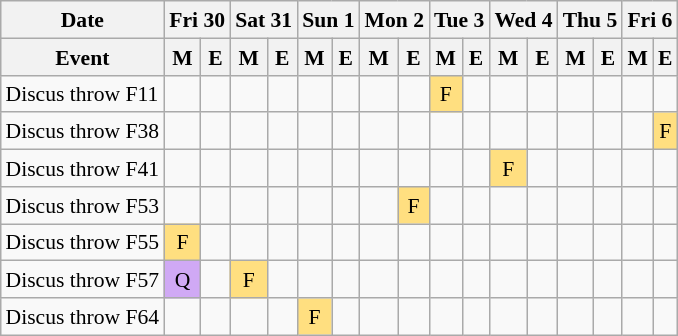<table class="wikitable" style="margin:0.5em auto; font-size:90%; line-height:1.25em; text-align:center">
<tr>
<th>Date</th>
<th colspan="2">Fri 30</th>
<th colspan="2">Sat 31</th>
<th colspan="2">Sun 1</th>
<th colspan="2">Mon 2</th>
<th colspan="2">Tue 3</th>
<th colspan="2">Wed 4</th>
<th colspan="2">Thu 5</th>
<th colspan="2">Fri 6</th>
</tr>
<tr>
<th>Event</th>
<th>M</th>
<th>E</th>
<th>M</th>
<th>E</th>
<th>M</th>
<th>E</th>
<th>M</th>
<th>E</th>
<th>M</th>
<th>E</th>
<th>M</th>
<th>E</th>
<th>M</th>
<th>E</th>
<th>M</th>
<th>E</th>
</tr>
<tr>
<td align="left">Discus throw F11</td>
<td></td>
<td></td>
<td></td>
<td></td>
<td></td>
<td></td>
<td></td>
<td></td>
<td bgcolor="#FFDF80">F</td>
<td></td>
<td></td>
<td></td>
<td></td>
<td></td>
<td></td>
<td></td>
</tr>
<tr>
<td align="left">Discus throw F38</td>
<td></td>
<td></td>
<td></td>
<td></td>
<td></td>
<td></td>
<td></td>
<td></td>
<td></td>
<td></td>
<td></td>
<td></td>
<td></td>
<td></td>
<td></td>
<td bgcolor="#FFDF80">F</td>
</tr>
<tr>
<td align="left">Discus throw F41</td>
<td></td>
<td></td>
<td></td>
<td></td>
<td></td>
<td></td>
<td></td>
<td></td>
<td></td>
<td></td>
<td bgcolor="#FFDF80">F</td>
<td></td>
<td></td>
<td></td>
<td></td>
<td></td>
</tr>
<tr>
<td align="left">Discus throw F53</td>
<td></td>
<td></td>
<td></td>
<td></td>
<td></td>
<td></td>
<td></td>
<td bgcolor="#FFDF80">F</td>
<td></td>
<td></td>
<td></td>
<td></td>
<td></td>
<td></td>
<td></td>
<td></td>
</tr>
<tr>
<td align="left">Discus throw F55</td>
<td bgcolor="#FFDF80">F</td>
<td></td>
<td></td>
<td></td>
<td></td>
<td></td>
<td></td>
<td></td>
<td></td>
<td></td>
<td></td>
<td></td>
<td></td>
<td></td>
<td></td>
<td></td>
</tr>
<tr>
<td align="left">Discus throw F57</td>
<td bgcolor="#D0A9F5">Q</td>
<td></td>
<td bgcolor="#FFDF80">F</td>
<td></td>
<td></td>
<td></td>
<td></td>
<td></td>
<td></td>
<td></td>
<td></td>
<td></td>
<td></td>
<td></td>
<td></td>
<td></td>
</tr>
<tr>
<td align="left">Discus throw F64</td>
<td></td>
<td></td>
<td></td>
<td></td>
<td bgcolor="#FFDF80">F</td>
<td></td>
<td></td>
<td></td>
<td></td>
<td></td>
<td></td>
<td></td>
<td></td>
<td></td>
<td></td>
<td></td>
</tr>
</table>
